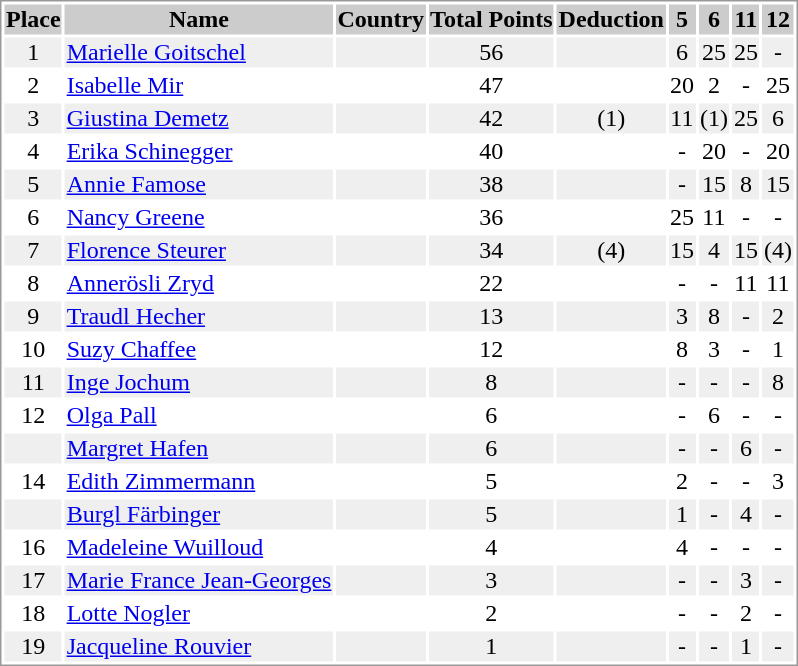<table border="0" style="border: 1px solid #999; background-color:#FFFFFF; text-align:center">
<tr align="center" bgcolor="#CCCCCC">
<th>Place</th>
<th>Name</th>
<th>Country</th>
<th>Total Points</th>
<th>Deduction</th>
<th>5</th>
<th>6</th>
<th>11</th>
<th>12</th>
</tr>
<tr bgcolor="#EFEFEF">
<td>1</td>
<td align="left"><a href='#'>Marielle Goitschel</a></td>
<td align="left"></td>
<td>56</td>
<td></td>
<td>6</td>
<td>25</td>
<td>25</td>
<td>-</td>
</tr>
<tr>
<td>2</td>
<td align="left"><a href='#'>Isabelle Mir</a></td>
<td align="left"></td>
<td>47</td>
<td></td>
<td>20</td>
<td>2</td>
<td>-</td>
<td>25</td>
</tr>
<tr bgcolor="#EFEFEF">
<td>3</td>
<td align="left"><a href='#'>Giustina Demetz</a></td>
<td align="left"></td>
<td>42</td>
<td>(1)</td>
<td>11</td>
<td>(1)</td>
<td>25</td>
<td>6</td>
</tr>
<tr>
<td>4</td>
<td align="left"><a href='#'>Erika Schinegger</a></td>
<td align="left"></td>
<td>40</td>
<td></td>
<td>-</td>
<td>20</td>
<td>-</td>
<td>20</td>
</tr>
<tr bgcolor="#EFEFEF">
<td>5</td>
<td align="left"><a href='#'>Annie Famose</a></td>
<td align="left"></td>
<td>38</td>
<td></td>
<td>-</td>
<td>15</td>
<td>8</td>
<td>15</td>
</tr>
<tr>
<td>6</td>
<td align="left"><a href='#'>Nancy Greene</a></td>
<td align="left"></td>
<td>36</td>
<td></td>
<td>25</td>
<td>11</td>
<td>-</td>
<td>-</td>
</tr>
<tr bgcolor="#EFEFEF">
<td>7</td>
<td align="left"><a href='#'>Florence Steurer</a></td>
<td align="left"></td>
<td>34</td>
<td>(4)</td>
<td>15</td>
<td>4</td>
<td>15</td>
<td>(4)</td>
</tr>
<tr>
<td>8</td>
<td align="left"><a href='#'>Annerösli Zryd</a></td>
<td align="left"></td>
<td>22</td>
<td></td>
<td>-</td>
<td>-</td>
<td>11</td>
<td>11</td>
</tr>
<tr bgcolor="#EFEFEF">
<td>9</td>
<td align="left"><a href='#'>Traudl Hecher</a></td>
<td align="left"></td>
<td>13</td>
<td></td>
<td>3</td>
<td>8</td>
<td>-</td>
<td>2</td>
</tr>
<tr>
<td>10</td>
<td align="left"><a href='#'>Suzy Chaffee</a></td>
<td align="left"></td>
<td>12</td>
<td></td>
<td>8</td>
<td>3</td>
<td>-</td>
<td>1</td>
</tr>
<tr bgcolor="#EFEFEF">
<td>11</td>
<td align="left"><a href='#'>Inge Jochum</a></td>
<td align="left"></td>
<td>8</td>
<td></td>
<td>-</td>
<td>-</td>
<td>-</td>
<td>8</td>
</tr>
<tr>
<td>12</td>
<td align="left"><a href='#'>Olga Pall</a></td>
<td align="left"></td>
<td>6</td>
<td></td>
<td>-</td>
<td>6</td>
<td>-</td>
<td>-</td>
</tr>
<tr bgcolor="#EFEFEF">
<td></td>
<td align="left"><a href='#'>Margret Hafen</a></td>
<td align="left"></td>
<td>6</td>
<td></td>
<td>-</td>
<td>-</td>
<td>6</td>
<td>-</td>
</tr>
<tr>
<td>14</td>
<td align="left"><a href='#'>Edith Zimmermann</a></td>
<td align="left"></td>
<td>5</td>
<td></td>
<td>2</td>
<td>-</td>
<td>-</td>
<td>3</td>
</tr>
<tr bgcolor="#EFEFEF">
<td></td>
<td align="left"><a href='#'>Burgl Färbinger</a></td>
<td align="left"></td>
<td>5</td>
<td></td>
<td>1</td>
<td>-</td>
<td>4</td>
<td>-</td>
</tr>
<tr>
<td>16</td>
<td align="left"><a href='#'>Madeleine Wuilloud</a></td>
<td align="left"></td>
<td>4</td>
<td></td>
<td>4</td>
<td>-</td>
<td>-</td>
<td>-</td>
</tr>
<tr bgcolor="#EFEFEF">
<td>17</td>
<td align="left"><a href='#'>Marie France Jean-Georges</a></td>
<td align="left"></td>
<td>3</td>
<td></td>
<td>-</td>
<td>-</td>
<td>3</td>
<td>-</td>
</tr>
<tr>
<td>18</td>
<td align="left"><a href='#'>Lotte Nogler</a></td>
<td align="left"></td>
<td>2</td>
<td></td>
<td>-</td>
<td>-</td>
<td>2</td>
<td>-</td>
</tr>
<tr bgcolor="#EFEFEF">
<td>19</td>
<td align="left"><a href='#'>Jacqueline Rouvier</a></td>
<td align="left"></td>
<td>1</td>
<td></td>
<td>-</td>
<td>-</td>
<td>1</td>
<td>-</td>
</tr>
</table>
